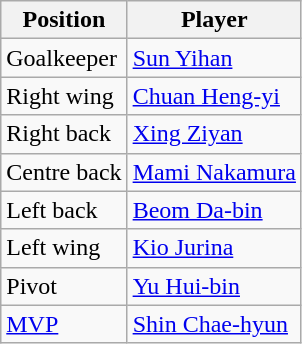<table class="wikitable">
<tr>
<th>Position</th>
<th>Player</th>
</tr>
<tr>
<td>Goalkeeper</td>
<td> <a href='#'>Sun Yihan</a></td>
</tr>
<tr>
<td>Right wing</td>
<td> <a href='#'>Chuan Heng-yi</a></td>
</tr>
<tr>
<td>Right back</td>
<td> <a href='#'>Xing Ziyan</a></td>
</tr>
<tr>
<td>Centre back</td>
<td> <a href='#'>Mami Nakamura</a></td>
</tr>
<tr>
<td>Left back</td>
<td> <a href='#'>Beom Da-bin</a></td>
</tr>
<tr>
<td>Left wing</td>
<td> <a href='#'>Kio Jurina</a></td>
</tr>
<tr>
<td>Pivot</td>
<td> <a href='#'>Yu Hui-bin</a></td>
</tr>
<tr>
<td><a href='#'>MVP</a></td>
<td> <a href='#'>Shin Chae-hyun</a></td>
</tr>
</table>
